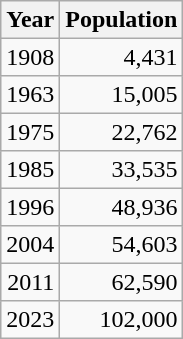<table class="wikitable" style="line-height:1.1em;">
<tr>
<th>Year</th>
<th>Population</th>
</tr>
<tr align="right">
<td>1908</td>
<td>4,431</td>
</tr>
<tr align="right">
<td>1963</td>
<td>15,005</td>
</tr>
<tr align="right">
<td>1975</td>
<td>22,762</td>
</tr>
<tr align="right">
<td>1985</td>
<td>33,535</td>
</tr>
<tr align="right">
<td>1996</td>
<td>48,936</td>
</tr>
<tr align="right">
<td>2004</td>
<td>54,603</td>
</tr>
<tr align="right">
<td>2011</td>
<td>62,590</td>
</tr>
<tr align="right">
<td>2023</td>
<td>102,000</td>
</tr>
</table>
